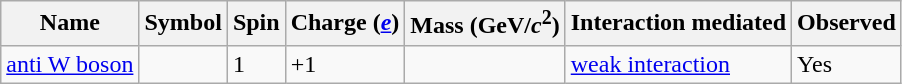<table class="wikitable">
<tr>
<th>Name</th>
<th>Symbol</th>
<th>Spin</th>
<th>Charge (<a href='#'><em>e</em></a>)</th>
<th>Mass (GeV/<em>c</em><sup>2</sup>) </th>
<th>Interaction mediated</th>
<th>Observed</th>
</tr>
<tr>
<td><a href='#'>anti W boson</a></td>
<td></td>
<td>1</td>
<td>+1</td>
<td></td>
<td><a href='#'>weak interaction</a></td>
<td>Yes</td>
</tr>
</table>
